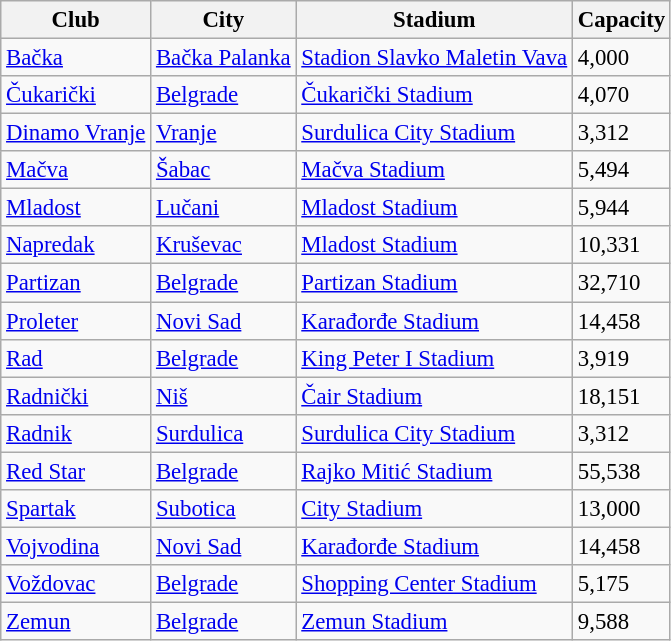<table class="wikitable sortable" style="font-size:95%">
<tr>
<th>Club</th>
<th>City</th>
<th>Stadium</th>
<th>Capacity</th>
</tr>
<tr>
<td><a href='#'>Bačka</a></td>
<td><a href='#'>Bačka Palanka</a></td>
<td><a href='#'>Stadion Slavko Maletin Vava</a></td>
<td>4,000</td>
</tr>
<tr>
<td><a href='#'>Čukarički</a></td>
<td><a href='#'>Belgrade</a></td>
<td><a href='#'>Čukarički Stadium</a></td>
<td>4,070</td>
</tr>
<tr>
<td><a href='#'>Dinamo Vranje</a></td>
<td><a href='#'>Vranje</a></td>
<td><a href='#'>Surdulica City Stadium</a></td>
<td>3,312</td>
</tr>
<tr>
<td><a href='#'>Mačva</a></td>
<td><a href='#'>Šabac</a></td>
<td><a href='#'>Mačva Stadium</a></td>
<td>5,494</td>
</tr>
<tr>
<td><a href='#'>Mladost</a></td>
<td><a href='#'>Lučani</a></td>
<td><a href='#'>Mladost Stadium</a></td>
<td>5,944</td>
</tr>
<tr>
<td><a href='#'>Napredak</a></td>
<td><a href='#'>Kruševac</a></td>
<td><a href='#'>Mladost Stadium</a></td>
<td>10,331</td>
</tr>
<tr>
<td><a href='#'>Partizan</a></td>
<td><a href='#'>Belgrade</a></td>
<td><a href='#'>Partizan Stadium</a></td>
<td>32,710</td>
</tr>
<tr>
<td><a href='#'>Proleter</a></td>
<td><a href='#'>Novi Sad</a></td>
<td><a href='#'>Karađorđe Stadium</a></td>
<td>14,458</td>
</tr>
<tr>
<td><a href='#'>Rad</a></td>
<td><a href='#'>Belgrade</a></td>
<td><a href='#'>King Peter I Stadium</a></td>
<td>3,919</td>
</tr>
<tr>
<td><a href='#'>Radnički</a></td>
<td><a href='#'>Niš</a></td>
<td><a href='#'>Čair Stadium</a></td>
<td>18,151</td>
</tr>
<tr>
<td><a href='#'>Radnik</a></td>
<td><a href='#'>Surdulica</a></td>
<td><a href='#'>Surdulica City Stadium</a></td>
<td>3,312</td>
</tr>
<tr>
<td><a href='#'>Red Star</a></td>
<td><a href='#'>Belgrade</a></td>
<td><a href='#'>Rajko Mitić Stadium</a></td>
<td>55,538</td>
</tr>
<tr>
<td><a href='#'>Spartak</a></td>
<td><a href='#'>Subotica</a></td>
<td><a href='#'>City Stadium</a></td>
<td>13,000</td>
</tr>
<tr>
<td><a href='#'>Vojvodina</a></td>
<td><a href='#'>Novi Sad</a></td>
<td><a href='#'>Karađorđe Stadium</a></td>
<td>14,458</td>
</tr>
<tr>
<td><a href='#'>Voždovac</a></td>
<td><a href='#'>Belgrade</a></td>
<td><a href='#'>Shopping Center Stadium</a></td>
<td>5,175</td>
</tr>
<tr>
<td><a href='#'>Zemun</a></td>
<td><a href='#'>Belgrade</a></td>
<td><a href='#'>Zemun Stadium</a></td>
<td>9,588</td>
</tr>
</table>
